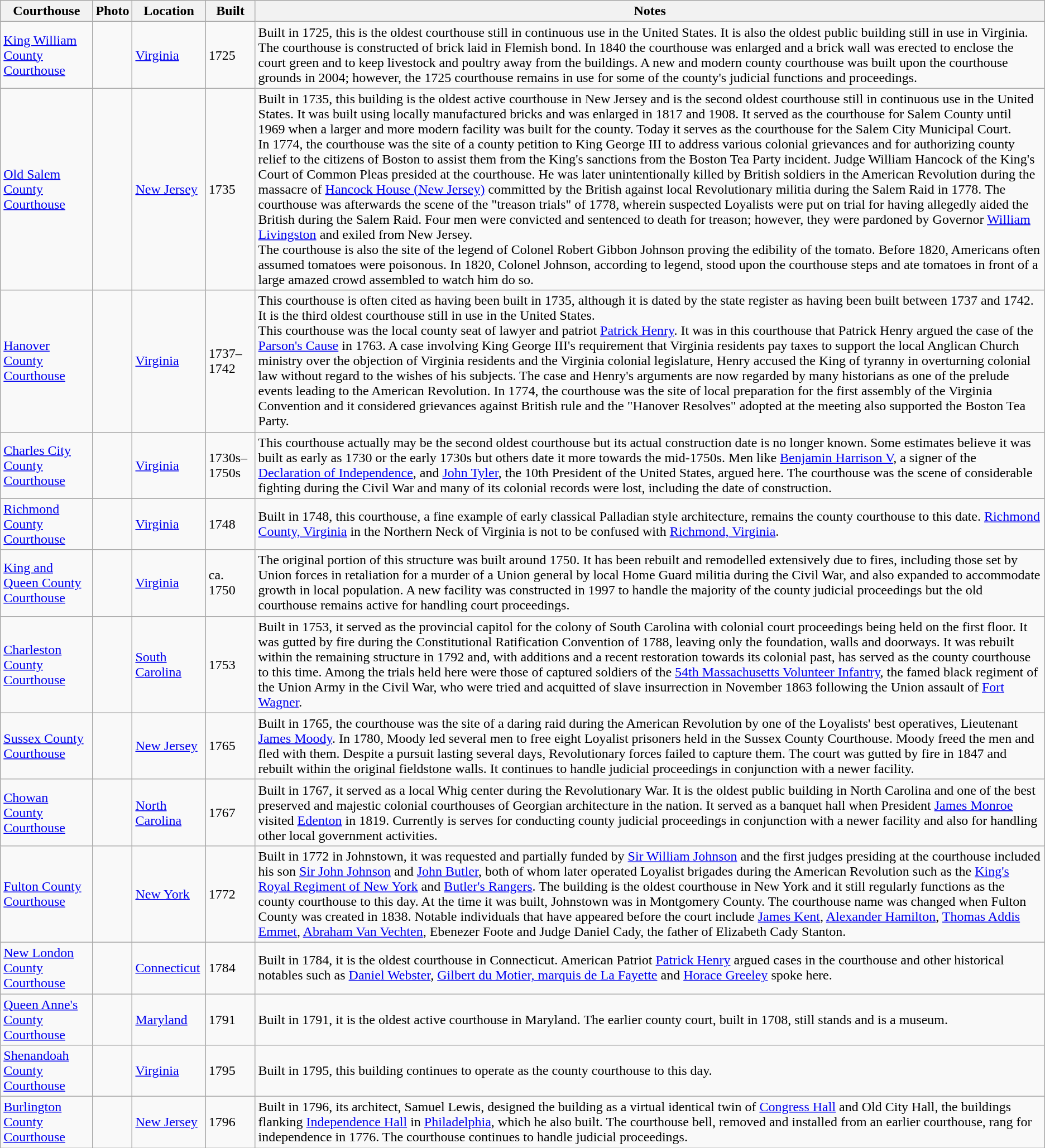<table class="sortable wikitable">
<tr>
<th>Courthouse</th>
<th>Photo</th>
<th>Location</th>
<th>Built</th>
<th class="unsortable">Notes</th>
</tr>
<tr>
<td><a href='#'>King William County Courthouse</a></td>
<td></td>
<td><a href='#'>Virginia</a></td>
<td>1725</td>
<td>Built in 1725, this is the oldest courthouse still in continuous use in the United States.  It is also the oldest public building still in use in Virginia. The courthouse is constructed of brick laid in Flemish bond. In 1840 the courthouse was enlarged and a brick wall was erected to enclose the court green and to keep livestock and poultry away from the buildings. A new and modern county courthouse was built upon the courthouse grounds in 2004; however, the 1725 courthouse remains in use for some of the county's judicial functions and proceedings.</td>
</tr>
<tr>
<td><a href='#'>Old Salem County Courthouse</a></td>
<td></td>
<td><a href='#'>New Jersey</a></td>
<td>1735</td>
<td>Built in 1735, this building is the oldest active courthouse in New Jersey and is the second oldest courthouse still in continuous use in the United States. It was built using locally manufactured bricks and was enlarged in 1817 and 1908. It served as the courthouse for Salem County until 1969 when a larger and more modern facility was built for the county. Today it serves as the courthouse for the Salem City Municipal Court.<br>In 1774, the courthouse was the site of a county petition to King George III to address various colonial grievances and for authorizing county relief to the citizens of Boston to assist them from the King's sanctions from the Boston Tea Party incident. Judge William Hancock of the King's Court of Common Pleas presided at the courthouse.  He was later unintentionally killed by British soldiers in the American Revolution during the massacre of <a href='#'>Hancock House (New Jersey)</a> committed by the British against local Revolutionary militia during the Salem Raid in 1778. The courthouse was afterwards the scene of the "treason trials" of 1778, wherein suspected Loyalists were put on trial for having allegedly aided the British during the Salem Raid.  Four men were convicted and sentenced to death for treason; however, they were pardoned by Governor <a href='#'>William Livingston</a> and exiled from New Jersey.<br>The courthouse is also the site of the legend of Colonel Robert Gibbon Johnson proving the edibility of the tomato. Before 1820, Americans often assumed tomatoes were poisonous. In 1820, Colonel Johnson, according to legend, stood upon the courthouse steps and ate tomatoes in front of a large amazed crowd assembled to watch him do so.</td>
</tr>
<tr>
<td><a href='#'>Hanover County Courthouse</a></td>
<td></td>
<td><a href='#'>Virginia</a></td>
<td>1737–1742</td>
<td>This courthouse is often cited as having been built in 1735, although it is dated by the state register as having been built between 1737 and 1742.  It is the third oldest courthouse still in use in the United States.<br>This courthouse was the local county seat of lawyer and patriot <a href='#'>Patrick Henry</a>.  It was in this courthouse that Patrick Henry argued the case of the <a href='#'>Parson's Cause</a> in 1763. A case involving King George III's requirement that Virginia residents pay taxes to support the local Anglican Church ministry over the objection of Virginia residents and the Virginia colonial legislature, Henry accused the King of tyranny in overturning colonial law without regard to the wishes of his subjects. The case and Henry's arguments are now regarded by many historians as one of the prelude events leading to the American Revolution. In 1774, the courthouse was the site of local preparation for the first assembly of the Virginia Convention and it considered grievances against British rule and the "Hanover Resolves" adopted at the meeting also supported the Boston Tea Party.</td>
</tr>
<tr>
<td><a href='#'>Charles City County Courthouse</a></td>
<td></td>
<td><a href='#'>Virginia</a></td>
<td>1730s–1750s</td>
<td>This courthouse actually may be the second oldest courthouse but its actual construction date is no longer known. Some estimates believe it was built as early as 1730 or the early 1730s but others date it more towards the mid-1750s. Men like <a href='#'>Benjamin Harrison V</a>, a signer of the <a href='#'>Declaration of Independence</a>, and <a href='#'>John Tyler</a>, the 10th President of the United States, argued here. The courthouse was the scene of considerable fighting during the Civil War and many of its colonial records were lost, including the date of construction.</td>
</tr>
<tr>
<td><a href='#'>Richmond County Courthouse</a></td>
<td></td>
<td><a href='#'>Virginia</a></td>
<td>1748</td>
<td>Built in 1748, this courthouse, a fine example of early classical Palladian style architecture, remains the county courthouse to this date. <a href='#'>Richmond County, Virginia</a> in the Northern Neck of Virginia is not to be confused with <a href='#'>Richmond, Virginia</a>.</td>
</tr>
<tr>
<td><a href='#'>King and Queen County Courthouse</a></td>
<td></td>
<td><a href='#'>Virginia</a></td>
<td>ca. 1750</td>
<td>The original portion of this structure was built around 1750. It has been rebuilt and remodelled extensively due to fires, including those set by Union forces in retaliation for a murder of a Union general by local Home Guard militia during the Civil War, and also expanded to accommodate growth in local population. A new facility was constructed in 1997 to handle the majority of the county judicial proceedings but the old courthouse remains active for handling court proceedings.</td>
</tr>
<tr>
<td><a href='#'>Charleston County Courthouse</a></td>
<td></td>
<td><a href='#'>South Carolina</a></td>
<td>1753</td>
<td>Built in 1753, it served as the provincial capitol for the colony of South Carolina with colonial court proceedings being held on the first floor. It was gutted by fire during the Constitutional Ratification Convention of 1788, leaving only the foundation, walls and doorways. It was rebuilt within the remaining structure in 1792 and, with additions and a recent restoration towards its colonial past, has served as the county courthouse to this time.  Among the trials held here were those of captured soldiers of the <a href='#'>54th Massachusetts Volunteer Infantry</a>, the famed black regiment of the Union Army in the Civil War, who were tried and acquitted of slave insurrection in November 1863 following the Union assault of <a href='#'>Fort Wagner</a>.</td>
</tr>
<tr>
<td><a href='#'>Sussex County Courthouse</a></td>
<td></td>
<td><a href='#'>New Jersey</a></td>
<td>1765</td>
<td>Built in 1765, the courthouse was the site of a daring raid during the American Revolution by one of the Loyalists' best operatives, Lieutenant <a href='#'>James Moody</a>.  In 1780, Moody led several men to free eight Loyalist prisoners held in the Sussex County Courthouse. Moody freed the men and fled with them. Despite a pursuit lasting several days, Revolutionary forces failed to capture them. The court was gutted by fire in 1847 and rebuilt within the original fieldstone walls. It continues to handle judicial proceedings in conjunction with a newer facility.</td>
</tr>
<tr>
<td><a href='#'>Chowan County Courthouse</a></td>
<td></td>
<td><a href='#'>North Carolina</a></td>
<td>1767</td>
<td>Built in 1767, it served as a local Whig center during the Revolutionary War. It is the oldest public building in North Carolina and one of the best preserved and majestic colonial courthouses of Georgian architecture in the nation.  It served as a banquet hall when President <a href='#'>James Monroe</a> visited <a href='#'>Edenton</a> in 1819.  Currently is serves for conducting county judicial proceedings in conjunction with a newer facility and also for handling other local government activities.</td>
</tr>
<tr>
<td><a href='#'>Fulton County Courthouse</a></td>
<td></td>
<td><a href='#'>New York</a></td>
<td>1772</td>
<td>Built in 1772 in Johnstown, it was requested and partially funded by <a href='#'>Sir William Johnson</a> and the first judges presiding at the courthouse included his son <a href='#'>Sir John Johnson</a> and <a href='#'>John Butler</a>, both of whom later operated Loyalist brigades during the American Revolution such as the <a href='#'>King's Royal Regiment of New York</a> and <a href='#'>Butler's Rangers</a>. The building is the oldest courthouse in New York and it still regularly functions as the county courthouse to this day. At the time it was built, Johnstown was in Montgomery County. The courthouse name was changed when Fulton County was created in 1838.  Notable individuals that have appeared before the court include <a href='#'>James Kent</a>, <a href='#'>Alexander Hamilton</a>, <a href='#'>Thomas Addis Emmet</a>, <a href='#'>Abraham Van Vechten</a>, Ebenezer Foote and Judge Daniel Cady, the father of Elizabeth Cady Stanton.</td>
</tr>
<tr>
<td><a href='#'>New London County Courthouse</a></td>
<td></td>
<td><a href='#'>Connecticut</a></td>
<td>1784</td>
<td>Built in 1784, it is the oldest courthouse in Connecticut. American Patriot <a href='#'>Patrick Henry</a> argued cases in the courthouse and other historical notables such as <a href='#'>Daniel Webster</a>, <a href='#'>Gilbert du Motier, marquis de La Fayette</a>  and <a href='#'>Horace Greeley</a> spoke here.</td>
</tr>
<tr>
<td><a href='#'>Queen Anne's County Courthouse</a></td>
<td></td>
<td><a href='#'>Maryland</a></td>
<td>1791</td>
<td>Built in 1791, it is the oldest active courthouse in Maryland.  The earlier county court, built in 1708, still stands and is a museum.</td>
</tr>
<tr>
<td><a href='#'>Shenandoah County Courthouse</a></td>
<td></td>
<td><a href='#'>Virginia</a></td>
<td>1795</td>
<td>Built in 1795, this building continues to operate as the county courthouse to this day.</td>
</tr>
<tr>
<td><a href='#'>Burlington County Courthouse</a></td>
<td></td>
<td><a href='#'>New Jersey</a></td>
<td>1796</td>
<td>Built in 1796, its architect, Samuel Lewis, designed the building as a virtual identical twin of <a href='#'>Congress Hall</a> and Old City Hall, the buildings flanking <a href='#'>Independence Hall</a> in <a href='#'>Philadelphia</a>, which he also built. The courthouse bell, removed and installed from an earlier courthouse, rang for independence in 1776. The courthouse continues to handle judicial proceedings.</td>
</tr>
</table>
